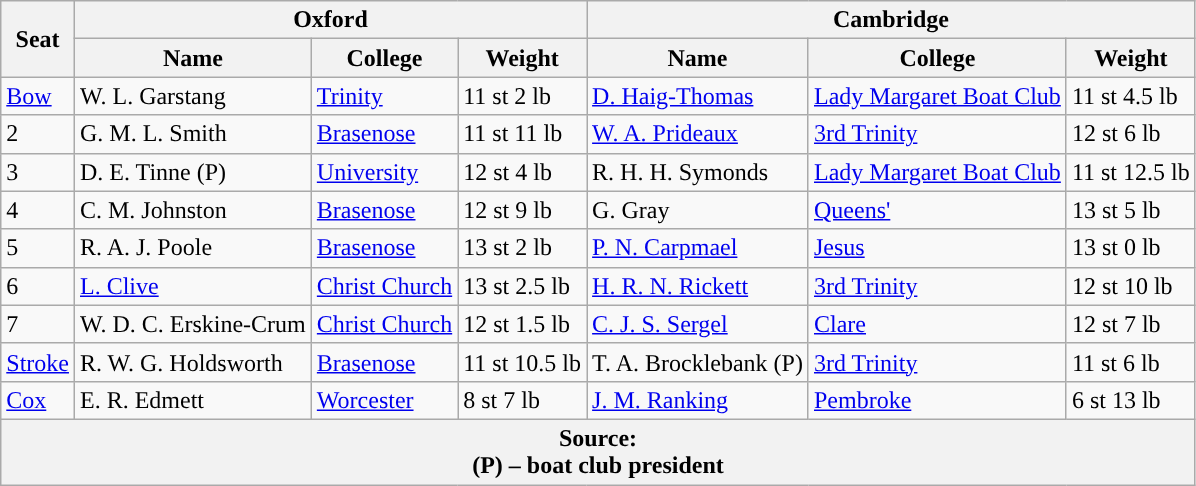<table class="wikitable">
<tr>
<th rowspan="2" scope="col">Seat</th>
<th colspan="3" scope="col">Oxford <br> </th>
<th colspan="3" scope="col">Cambridge <br> </th>
</tr>
<tr>
<th>Name</th>
<th>College</th>
<th>Weight</th>
<th>Name</th>
<th>College</th>
<th>Weight</th>
</tr>
<tr>
<td><a href='#'>Bow</a></td>
<td>W. L. Garstang</td>
<td><a href='#'>Trinity</a></td>
<td>11 st 2 lb</td>
<td><a href='#'>D. Haig-Thomas</a></td>
<td><a href='#'>Lady Margaret Boat Club</a></td>
<td>11 st 4.5 lb</td>
</tr>
<tr>
<td>2</td>
<td>G. M. L. Smith</td>
<td><a href='#'>Brasenose</a></td>
<td>11 st 11 lb</td>
<td><a href='#'>W. A. Prideaux</a></td>
<td><a href='#'>3rd Trinity</a></td>
<td>12 st 6 lb</td>
</tr>
<tr>
<td>3</td>
<td>D. E. Tinne (P)</td>
<td><a href='#'>University</a></td>
<td>12 st 4 lb</td>
<td>R. H. H. Symonds</td>
<td><a href='#'>Lady Margaret Boat Club</a></td>
<td>11 st 12.5 lb</td>
</tr>
<tr>
<td>4</td>
<td>C. M. Johnston</td>
<td><a href='#'>Brasenose</a></td>
<td>12 st 9 lb</td>
<td>G. Gray</td>
<td><a href='#'>Queens'</a></td>
<td>13 st 5 lb</td>
</tr>
<tr>
<td>5</td>
<td>R. A. J. Poole</td>
<td><a href='#'>Brasenose</a></td>
<td>13 st 2 lb</td>
<td><a href='#'>P. N. Carpmael</a></td>
<td><a href='#'>Jesus</a></td>
<td>13 st 0 lb</td>
</tr>
<tr>
<td>6</td>
<td><a href='#'>L. Clive</a></td>
<td><a href='#'>Christ Church</a></td>
<td>13 st 2.5 lb</td>
<td><a href='#'>H. R. N. Rickett</a></td>
<td><a href='#'>3rd Trinity</a></td>
<td>12 st 10 lb</td>
</tr>
<tr>
<td>7</td>
<td>W. D. C. Erskine-Crum</td>
<td><a href='#'>Christ Church</a></td>
<td>12 st 1.5 lb</td>
<td><a href='#'>C. J. S. Sergel</a></td>
<td><a href='#'>Clare</a></td>
<td>12 st 7 lb</td>
</tr>
<tr>
<td><a href='#'>Stroke</a></td>
<td>R. W. G. Holdsworth</td>
<td><a href='#'>Brasenose</a></td>
<td>11 st 10.5 lb</td>
<td>T. A. Brocklebank (P)</td>
<td><a href='#'>3rd Trinity</a></td>
<td>11 st 6 lb</td>
</tr>
<tr>
<td><a href='#'>Cox</a></td>
<td>E. R. Edmett</td>
<td><a href='#'>Worcester</a></td>
<td>8 st 7 lb</td>
<td><a href='#'>J. M. Ranking</a></td>
<td><a href='#'>Pembroke</a></td>
<td>6 st 13 lb</td>
</tr>
<tr>
<th colspan="7">Source:<br>(P) – boat club president</th>
</tr>
</table>
